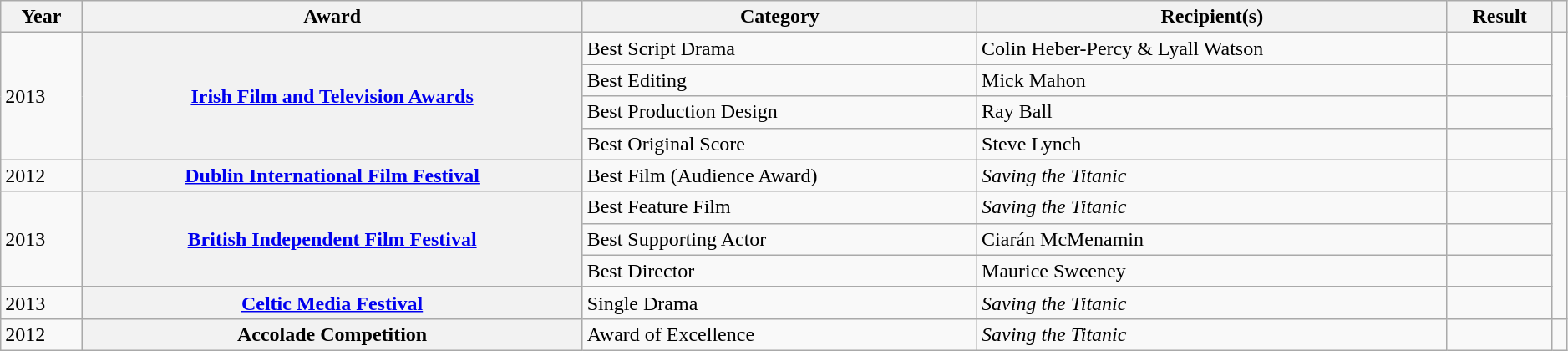<table class="wikitable sortable plainrowheaders" style="width: 99%;">
<tr>
<th scope="col">Year</th>
<th scope="col">Award</th>
<th scope="col">Category</th>
<th scope="col" style="width:30%;">Recipient(s)</th>
<th scope="col">Result</th>
<th class="unsortable" scope="col"></th>
</tr>
<tr>
<td rowspan="4">2013</td>
<th rowspan="4" scope="rowgroup"><a href='#'>Irish Film and Television Awards</a></th>
<td>Best Script Drama</td>
<td>Colin Heber-Percy & Lyall Watson</td>
<td></td>
<td style="text-align:center;" rowspan="4"></td>
</tr>
<tr>
<td>Best Editing</td>
<td>Mick Mahon</td>
<td></td>
</tr>
<tr>
<td>Best Production Design</td>
<td>Ray Ball</td>
<td></td>
</tr>
<tr>
<td>Best Original Score</td>
<td>Steve Lynch</td>
<td></td>
</tr>
<tr>
<td>2012</td>
<th scope="row"><a href='#'>Dublin International Film Festival</a></th>
<td>Best Film (Audience Award)</td>
<td><em>Saving the Titanic</em></td>
<td></td>
<td style="text-align:center;"></td>
</tr>
<tr>
<td rowspan="3">2013</td>
<th rowspan="3" scope="rowgroup"><a href='#'>British Independent Film Festival</a></th>
<td>Best Feature Film</td>
<td><em>Saving the Titanic</em></td>
<td></td>
<td style="text-align:center;" rowspan="4"></td>
</tr>
<tr>
<td>Best Supporting Actor</td>
<td>Ciarán McMenamin</td>
<td></td>
</tr>
<tr>
<td>Best Director</td>
<td>Maurice Sweeney</td>
<td></td>
</tr>
<tr>
<td>2013</td>
<th scope="row"><a href='#'>Celtic Media Festival</a></th>
<td>Single Drama</td>
<td><em>Saving the Titanic</em></td>
<td></td>
</tr>
<tr>
<td>2012</td>
<th scope="row">Accolade Competition</th>
<td>Award of Excellence</td>
<td><em>Saving the Titanic</em></td>
<td></td>
<td style="text-align:center;"></td>
</tr>
</table>
